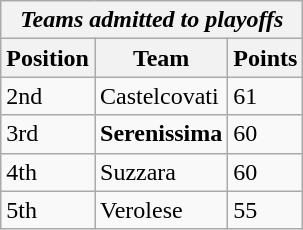<table class="wikitable">
<tr>
<th colspan="3"><em>Teams admitted to playoffs</em></th>
</tr>
<tr>
<th>Position</th>
<th>Team</th>
<th>Points</th>
</tr>
<tr>
<td>2nd</td>
<td>Castelcovati</td>
<td>61</td>
</tr>
<tr>
<td>3rd</td>
<td><strong>Serenissima</strong></td>
<td>60</td>
</tr>
<tr>
<td>4th</td>
<td>Suzzara</td>
<td>60</td>
</tr>
<tr>
<td>5th</td>
<td>Verolese</td>
<td>55</td>
</tr>
</table>
